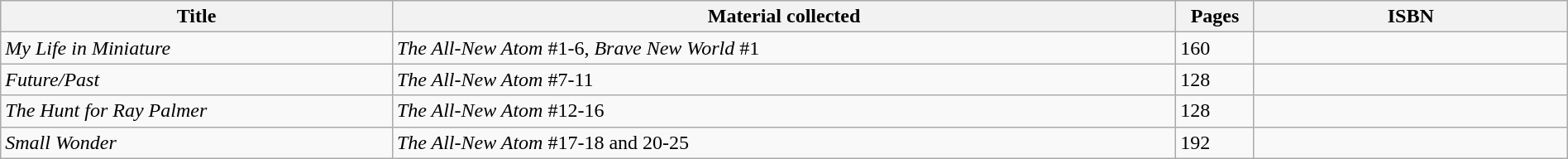<table class="wikitable" style="width:100%;">
<tr>
<th width=25">Title</th>
<th width=50%>Material collected</th>
<th width=5%>Pages</th>
<th width=20%>ISBN</th>
</tr>
<tr>
<td><em>My Life in Miniature</em></td>
<td><em>The All-New Atom</em> #1-6, <em>Brave New World</em> #1</td>
<td>160</td>
<td></td>
</tr>
<tr>
<td><em>Future/Past</em></td>
<td><em>The All-New Atom</em> #7-11</td>
<td>128</td>
<td></td>
</tr>
<tr>
<td><em>The Hunt for Ray Palmer</em></td>
<td><em>The All-New Atom</em> #12-16</td>
<td>128</td>
<td></td>
</tr>
<tr>
<td><em>Small Wonder</em></td>
<td><em>The All-New Atom</em> #17-18 and 20-25</td>
<td>192</td>
<td></td>
</tr>
</table>
